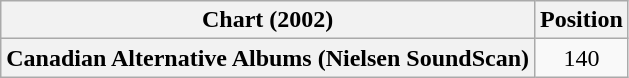<table class="wikitable plainrowheaders">
<tr>
<th scope="col">Chart (2002)</th>
<th scope="col">Position</th>
</tr>
<tr>
<th scope="row">Canadian Alternative Albums (Nielsen SoundScan)</th>
<td align=center>140</td>
</tr>
</table>
